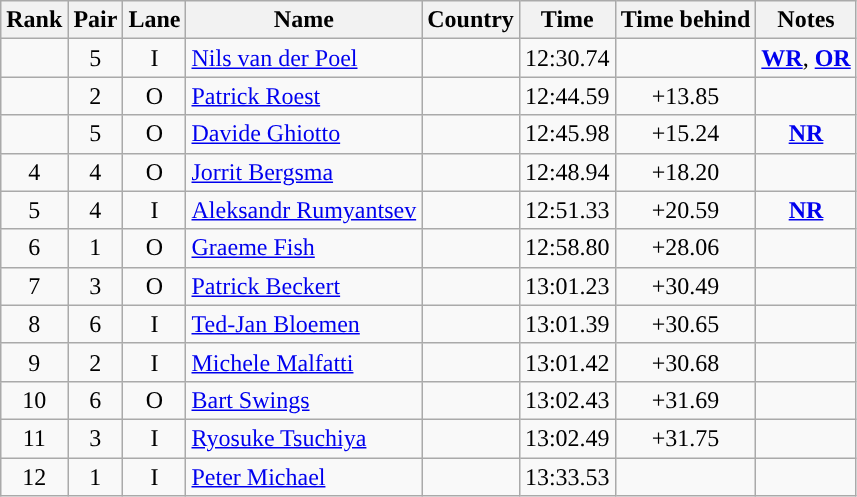<table class="wikitable sortable" style="text-align:center">
<tr>
<th>Rank</th>
<th>Pair</th>
<th>Lane</th>
<th>Name</th>
<th>Country</th>
<th>Time</th>
<th>Time behind</th>
<th>Notes</th>
</tr>
<tr>
<td></td>
<td>5</td>
<td>I</td>
<td align=left><a href='#'>Nils van der Poel</a></td>
<td align=left></td>
<td>12:30.74</td>
<td></td>
<td><strong><a href='#'>WR</a></strong>, <strong><a href='#'>OR</a></strong></td>
</tr>
<tr>
<td></td>
<td>2</td>
<td>O</td>
<td align="left"><a href='#'>Patrick Roest</a></td>
<td align=left></td>
<td>12:44.59</td>
<td>+13.85</td>
<td></td>
</tr>
<tr>
<td></td>
<td>5</td>
<td>O</td>
<td align=left><a href='#'>Davide Ghiotto</a></td>
<td align=left></td>
<td>12:45.98</td>
<td>+15.24</td>
<td><strong><a href='#'>NR</a></strong></td>
</tr>
<tr>
<td>4</td>
<td>4</td>
<td>O</td>
<td align=left><a href='#'>Jorrit Bergsma</a></td>
<td align=left></td>
<td>12:48.94</td>
<td>+18.20</td>
<td></td>
</tr>
<tr>
<td>5</td>
<td>4</td>
<td>I</td>
<td align=left><a href='#'>Aleksandr Rumyantsev</a></td>
<td align=left></td>
<td>12:51.33</td>
<td>+20.59</td>
<td><strong><a href='#'>NR</a></strong></td>
</tr>
<tr>
<td>6</td>
<td>1</td>
<td>O</td>
<td align=left><a href='#'>Graeme Fish</a></td>
<td align=left></td>
<td>12:58.80</td>
<td>+28.06</td>
<td></td>
</tr>
<tr>
<td>7</td>
<td>3</td>
<td>O</td>
<td align=left><a href='#'>Patrick Beckert</a></td>
<td align=left></td>
<td>13:01.23</td>
<td>+30.49</td>
<td></td>
</tr>
<tr>
<td>8</td>
<td>6</td>
<td>I</td>
<td align=left><a href='#'>Ted-Jan Bloemen</a></td>
<td align=left></td>
<td>13:01.39</td>
<td>+30.65</td>
<td></td>
</tr>
<tr>
<td>9</td>
<td>2</td>
<td>I</td>
<td align=left><a href='#'>Michele Malfatti</a></td>
<td align=left></td>
<td>13:01.42</td>
<td>+30.68</td>
<td></td>
</tr>
<tr>
<td>10</td>
<td>6</td>
<td>O</td>
<td align=left><a href='#'>Bart Swings</a></td>
<td align=left></td>
<td>13:02.43</td>
<td>+31.69</td>
<td></td>
</tr>
<tr>
<td>11</td>
<td>3</td>
<td>I</td>
<td align=left><a href='#'>Ryosuke Tsuchiya</a></td>
<td align=left></td>
<td>13:02.49</td>
<td>+31.75</td>
<td></td>
</tr>
<tr>
<td>12</td>
<td>1</td>
<td>I</td>
<td align=left><a href='#'>Peter Michael</a></td>
<td align=left></td>
<td>13:33.53</td>
<td></td>
<td></td>
</tr>
</table>
